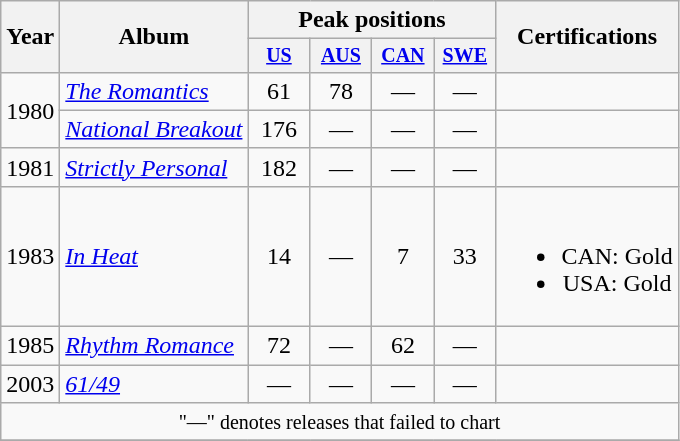<table class="wikitable" style="text-align:center;">
<tr>
<th rowspan="2">Year</th>
<th rowspan="2">Album</th>
<th colspan="4">Peak positions</th>
<th rowspan="2">Certifications</th>
</tr>
<tr style="font-size:smaller;">
<th width="35"><a href='#'>US</a><br></th>
<th width="35"><a href='#'>AUS</a><br></th>
<th width="35"><a href='#'>CAN</a><br></th>
<th width="35"><a href='#'>SWE</a><br></th>
</tr>
<tr>
<td rowspan="2">1980</td>
<td align="left"><em><a href='#'>The Romantics</a></em></td>
<td>61</td>
<td>78</td>
<td>—</td>
<td>—</td>
<td></td>
</tr>
<tr>
<td align="left"><em><a href='#'>National Breakout</a></em></td>
<td>176</td>
<td>—</td>
<td>—</td>
<td>—</td>
<td></td>
</tr>
<tr>
<td>1981</td>
<td align="left"><em><a href='#'>Strictly Personal</a></em></td>
<td>182</td>
<td>—</td>
<td>—</td>
<td>—</td>
<td></td>
</tr>
<tr>
<td>1983</td>
<td align="left"><em><a href='#'>In Heat</a></em></td>
<td>14</td>
<td>—</td>
<td>7</td>
<td>33</td>
<td><br><ul><li>CAN: Gold</li><li>USA: Gold</li></ul></td>
</tr>
<tr>
<td>1985</td>
<td align="left"><em><a href='#'>Rhythm Romance</a></em></td>
<td>72</td>
<td>—</td>
<td>62</td>
<td>—</td>
<td></td>
</tr>
<tr>
<td>2003</td>
<td align="left"><em><a href='#'>61/49</a></em></td>
<td>—</td>
<td>—</td>
<td>—</td>
<td>—</td>
<td></td>
</tr>
<tr>
<td align="center" colspan="7"><small>"—" denotes releases that failed to chart</small></td>
</tr>
<tr>
</tr>
</table>
